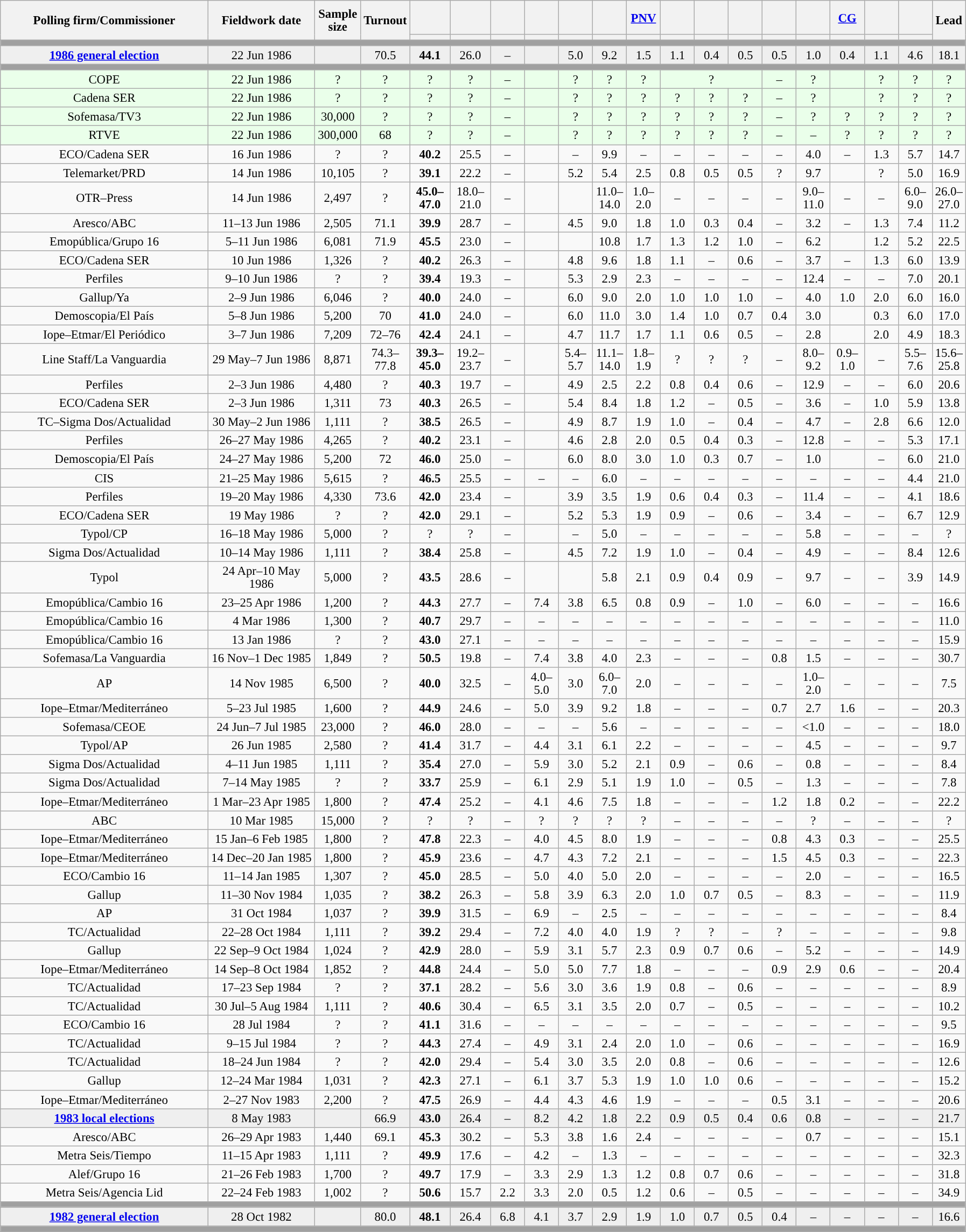<table class="wikitable collapsible" style="text-align:center; font-size:95%; line-height:16px;">
<tr style="height:42px;">
<th style="width:250px;" rowspan="2">Polling firm/Commissioner</th>
<th style="width:125px;" rowspan="2">Fieldwork date</th>
<th style="width:50px;" rowspan="2">Sample size</th>
<th style="width:45px;" rowspan="2">Turnout</th>
<th style="width:43px;"></th>
<th style="width:43px;"></th>
<th style="width:35px;"></th>
<th style="width:35px;"></th>
<th style="width:35px;"></th>
<th style="width:35px;"></th>
<th style="width:35px;"><a href='#'>PNV</a></th>
<th style="width:35px;"></th>
<th style="width:35px;"></th>
<th style="width:35px;"></th>
<th style="width:35px;"></th>
<th style="width:35px;"></th>
<th style="width:35px;"><a href='#'>CG</a></th>
<th style="width:35px;"></th>
<th style="width:35px;"></th>
<th style="width:30px;" rowspan="2">Lead</th>
</tr>
<tr>
<th style="color:inherit;background:"></th>
<th style="color:inherit;background:"></th>
<th style="color:inherit;background:"></th>
<th style="color:inherit;background:"></th>
<th style="color:inherit;background:"></th>
<th style="color:inherit;background:"></th>
<th style="color:inherit;background:"></th>
<th style="color:inherit;background:"></th>
<th style="color:inherit;background:"></th>
<th style="color:inherit;background:"></th>
<th style="color:inherit;background:"></th>
<th style="color:inherit;background:"></th>
<th style="color:inherit;background:"></th>
<th style="color:inherit;background:"></th>
<th style="color:inherit;background:"></th>
</tr>
<tr>
<td colspan="20" style="background:#A0A0A0"></td>
</tr>
<tr style="background:#EFEFEF;">
<td><strong><a href='#'>1986 general election</a></strong></td>
<td>22 Jun 1986</td>
<td></td>
<td>70.5</td>
<td><strong>44.1</strong><br></td>
<td>26.0<br></td>
<td>–</td>
<td></td>
<td>5.0<br></td>
<td>9.2<br></td>
<td>1.5<br></td>
<td>1.1<br></td>
<td>0.4<br></td>
<td>0.5<br></td>
<td>0.5<br></td>
<td>1.0<br></td>
<td>0.4<br></td>
<td>1.1<br></td>
<td>4.6<br></td>
<td style="background:">18.1</td>
</tr>
<tr>
<td colspan="20" style="background:#A0A0A0"></td>
</tr>
<tr style="background:#EAFFEA;">
<td>COPE</td>
<td>22 Jun 1986</td>
<td>?</td>
<td>?</td>
<td>?<br></td>
<td>?<br></td>
<td>–</td>
<td></td>
<td>?<br></td>
<td>?<br></td>
<td>?<br></td>
<td colspan="3">?<br></td>
<td>–</td>
<td>?<br></td>
<td></td>
<td>?<br></td>
<td>?<br></td>
<td style="background:">?</td>
</tr>
<tr style="background:#EAFFEA;">
<td>Cadena SER</td>
<td>22 Jun 1986</td>
<td>?</td>
<td>?</td>
<td>?<br></td>
<td>?<br></td>
<td>–</td>
<td></td>
<td>?<br></td>
<td>?<br></td>
<td>?<br></td>
<td>?<br></td>
<td>?<br></td>
<td>?<br></td>
<td>–</td>
<td>?<br></td>
<td></td>
<td>?<br></td>
<td>?<br></td>
<td style="background:">?</td>
</tr>
<tr style="background:#EAFFEA;">
<td>Sofemasa/TV3</td>
<td>22 Jun 1986</td>
<td>30,000</td>
<td>?</td>
<td>?<br></td>
<td>?<br></td>
<td>–</td>
<td></td>
<td>?<br></td>
<td>?<br></td>
<td>?<br></td>
<td>?<br></td>
<td>?<br></td>
<td>?<br></td>
<td>–</td>
<td>?<br></td>
<td>?<br></td>
<td>?<br></td>
<td>?<br></td>
<td style="background:">?</td>
</tr>
<tr style="background:#EAFFEA;">
<td>RTVE</td>
<td>22 Jun 1986</td>
<td>300,000</td>
<td>68</td>
<td>?<br></td>
<td>?<br></td>
<td>–</td>
<td></td>
<td>?<br></td>
<td>?<br></td>
<td>?<br></td>
<td>?<br></td>
<td>?<br></td>
<td>?<br></td>
<td>–</td>
<td>–</td>
<td>?<br></td>
<td>?<br></td>
<td>?<br></td>
<td style="background:">?</td>
</tr>
<tr>
<td>ECO/Cadena SER</td>
<td>16 Jun 1986</td>
<td>?</td>
<td>?</td>
<td><strong>40.2</strong></td>
<td>25.5</td>
<td>–</td>
<td></td>
<td>–</td>
<td>9.9</td>
<td>–</td>
<td>–</td>
<td>–</td>
<td>–</td>
<td>–</td>
<td>4.0</td>
<td>–</td>
<td>1.3</td>
<td>5.7</td>
<td style="background:">14.7</td>
</tr>
<tr>
<td>Telemarket/PRD</td>
<td>14 Jun 1986</td>
<td>10,105</td>
<td>?</td>
<td><strong>39.1</strong><br></td>
<td>22.2<br></td>
<td>–</td>
<td></td>
<td>5.2<br></td>
<td>5.4<br></td>
<td>2.5<br></td>
<td>0.8<br></td>
<td>0.5<br></td>
<td>0.5<br></td>
<td>?<br></td>
<td>9.7<br></td>
<td></td>
<td>?<br></td>
<td>5.0<br></td>
<td style="background:">16.9</td>
</tr>
<tr>
<td>OTR–Press</td>
<td>14 Jun 1986</td>
<td>2,497</td>
<td>?</td>
<td><strong>45.0–<br>47.0</strong></td>
<td>18.0–<br>21.0</td>
<td>–</td>
<td></td>
<td></td>
<td>11.0–<br>14.0</td>
<td>1.0–<br>2.0</td>
<td>–</td>
<td>–</td>
<td>–</td>
<td>–</td>
<td>9.0–<br>11.0</td>
<td>–</td>
<td>–</td>
<td>6.0–<br>9.0</td>
<td style="background:">26.0–<br>27.0</td>
</tr>
<tr>
<td>Aresco/ABC</td>
<td>11–13 Jun 1986</td>
<td>2,505</td>
<td>71.1</td>
<td><strong>39.9</strong><br></td>
<td>28.7<br></td>
<td>–</td>
<td></td>
<td>4.5<br></td>
<td>9.0<br></td>
<td>1.8<br></td>
<td>1.0<br></td>
<td>0.3<br></td>
<td>0.4<br></td>
<td>–</td>
<td>3.2<br></td>
<td>–</td>
<td>1.3<br></td>
<td>7.4<br></td>
<td style="background:">11.2</td>
</tr>
<tr>
<td>Emopública/Grupo 16</td>
<td>5–11 Jun 1986</td>
<td>6,081</td>
<td>71.9</td>
<td><strong>45.5</strong><br></td>
<td>23.0<br></td>
<td>–</td>
<td></td>
<td></td>
<td>10.8<br></td>
<td>1.7<br></td>
<td>1.3<br></td>
<td>1.2<br></td>
<td>1.0<br></td>
<td>–</td>
<td>6.2<br></td>
<td></td>
<td>1.2<br></td>
<td>5.2<br></td>
<td style="background:">22.5</td>
</tr>
<tr>
<td>ECO/Cadena SER</td>
<td>10 Jun 1986</td>
<td>1,326</td>
<td>?</td>
<td><strong>40.2</strong></td>
<td>26.3</td>
<td>–</td>
<td></td>
<td>4.8</td>
<td>9.6</td>
<td>1.8</td>
<td>1.1</td>
<td>–</td>
<td>0.6</td>
<td>–</td>
<td>3.7</td>
<td>–</td>
<td>1.3</td>
<td>6.0</td>
<td style="background:">13.9</td>
</tr>
<tr>
<td>Perfiles</td>
<td>9–10 Jun 1986</td>
<td>?</td>
<td>?</td>
<td><strong>39.4</strong></td>
<td>19.3</td>
<td>–</td>
<td></td>
<td>5.3</td>
<td>2.9</td>
<td>2.3</td>
<td>–</td>
<td>–</td>
<td>–</td>
<td>–</td>
<td>12.4</td>
<td>–</td>
<td>–</td>
<td>7.0</td>
<td style="background:">20.1</td>
</tr>
<tr>
<td>Gallup/Ya</td>
<td>2–9 Jun 1986</td>
<td>6,046</td>
<td>?</td>
<td><strong>40.0</strong><br></td>
<td>24.0<br></td>
<td>–</td>
<td></td>
<td>6.0<br></td>
<td>9.0<br></td>
<td>2.0<br></td>
<td>1.0<br></td>
<td>1.0<br></td>
<td>1.0<br></td>
<td>–</td>
<td>4.0<br></td>
<td>1.0<br></td>
<td>2.0<br></td>
<td>6.0<br></td>
<td style="background:">16.0</td>
</tr>
<tr>
<td>Demoscopia/El País</td>
<td>5–8 Jun 1986</td>
<td>5,200</td>
<td>70</td>
<td><strong>41.0</strong><br></td>
<td>24.0<br></td>
<td>–</td>
<td></td>
<td>6.0<br></td>
<td>11.0<br></td>
<td>3.0<br></td>
<td>1.4<br></td>
<td>1.0<br></td>
<td>0.7<br></td>
<td>0.4<br></td>
<td>3.0<br></td>
<td></td>
<td>0.3<br></td>
<td>6.0<br></td>
<td style="background:">17.0</td>
</tr>
<tr>
<td>Iope–Etmar/El Periódico</td>
<td>3–7 Jun 1986</td>
<td>7,209</td>
<td>72–76</td>
<td><strong>42.4</strong><br></td>
<td>24.1<br></td>
<td>–</td>
<td></td>
<td>4.7<br></td>
<td>11.7<br></td>
<td>1.7<br></td>
<td>1.1<br></td>
<td>0.6<br></td>
<td>0.5<br></td>
<td>–</td>
<td>2.8<br></td>
<td></td>
<td>2.0<br></td>
<td>4.9<br></td>
<td style="background:">18.3</td>
</tr>
<tr>
<td>Line Staff/La Vanguardia</td>
<td>29 May–7 Jun 1986</td>
<td>8,871</td>
<td>74.3–<br>77.8</td>
<td><strong>39.3–<br>45.0</strong><br></td>
<td>19.2–<br>23.7<br></td>
<td>–</td>
<td></td>
<td>5.4–<br>5.7<br></td>
<td>11.1–<br>14.0<br></td>
<td>1.8–<br>1.9<br></td>
<td>?<br></td>
<td>?<br></td>
<td>?<br></td>
<td>–</td>
<td>8.0–<br>9.2<br></td>
<td>0.9–<br>1.0<br></td>
<td>–</td>
<td>5.5–<br>7.6<br></td>
<td style="background:">15.6–<br>25.8</td>
</tr>
<tr>
<td>Perfiles</td>
<td>2–3 Jun 1986</td>
<td>4,480</td>
<td>?</td>
<td><strong>40.3</strong></td>
<td>19.7</td>
<td>–</td>
<td></td>
<td>4.9</td>
<td>2.5</td>
<td>2.2</td>
<td>0.8</td>
<td>0.4</td>
<td>0.6</td>
<td>–</td>
<td>12.9</td>
<td>–</td>
<td>–</td>
<td>6.0</td>
<td style="background:">20.6</td>
</tr>
<tr>
<td>ECO/Cadena SER</td>
<td>2–3 Jun 1986</td>
<td>1,311</td>
<td>73</td>
<td><strong>40.3</strong></td>
<td>26.5</td>
<td>–</td>
<td></td>
<td>5.4</td>
<td>8.4</td>
<td>1.8</td>
<td>1.2</td>
<td>–</td>
<td>0.5</td>
<td>–</td>
<td>3.6</td>
<td>–</td>
<td>1.0</td>
<td>5.9</td>
<td style="background:">13.8</td>
</tr>
<tr>
<td>TC–Sigma Dos/Actualidad</td>
<td>30 May–2 Jun 1986</td>
<td>1,111</td>
<td>?</td>
<td><strong>38.5</strong><br></td>
<td>26.5<br></td>
<td>–</td>
<td></td>
<td>4.9<br></td>
<td>8.7<br></td>
<td>1.9<br></td>
<td>1.0<br></td>
<td>–</td>
<td>0.4<br></td>
<td>–</td>
<td>4.7<br></td>
<td>–</td>
<td>2.8<br></td>
<td>6.6<br></td>
<td style="background:">12.0</td>
</tr>
<tr>
<td>Perfiles</td>
<td>26–27 May 1986</td>
<td>4,265</td>
<td>?</td>
<td><strong>40.2</strong></td>
<td>23.1</td>
<td>–</td>
<td></td>
<td>4.6</td>
<td>2.8</td>
<td>2.0</td>
<td>0.5</td>
<td>0.4</td>
<td>0.3</td>
<td>–</td>
<td>12.8</td>
<td>–</td>
<td>–</td>
<td>5.3</td>
<td style="background:">17.1</td>
</tr>
<tr>
<td>Demoscopia/El País</td>
<td>24–27 May 1986</td>
<td>5,200</td>
<td>72</td>
<td><strong>46.0</strong><br></td>
<td>25.0<br></td>
<td>–</td>
<td></td>
<td>6.0<br></td>
<td>8.0<br></td>
<td>3.0<br></td>
<td>1.0<br></td>
<td>0.3<br></td>
<td>0.7<br></td>
<td>–</td>
<td>1.0<br></td>
<td></td>
<td>–</td>
<td>6.0<br></td>
<td style="background:">21.0</td>
</tr>
<tr>
<td>CIS</td>
<td>21–25 May 1986</td>
<td>5,615</td>
<td>?</td>
<td><strong>46.5</strong></td>
<td>25.5</td>
<td>–</td>
<td>–</td>
<td>–</td>
<td>6.0</td>
<td>–</td>
<td>–</td>
<td>–</td>
<td>–</td>
<td>–</td>
<td>–</td>
<td>–</td>
<td>–</td>
<td>4.4</td>
<td style="background:">21.0</td>
</tr>
<tr>
<td>Perfiles</td>
<td>19–20 May 1986</td>
<td>4,330</td>
<td>73.6</td>
<td><strong>42.0</strong></td>
<td>23.4</td>
<td>–</td>
<td></td>
<td>3.9</td>
<td>3.5</td>
<td>1.9</td>
<td>0.6</td>
<td>0.4</td>
<td>0.3</td>
<td>–</td>
<td>11.4</td>
<td>–</td>
<td>–</td>
<td>4.1</td>
<td style="background:">18.6</td>
</tr>
<tr>
<td>ECO/Cadena SER</td>
<td>19 May 1986</td>
<td>?</td>
<td>?</td>
<td><strong>42.0</strong></td>
<td>29.1</td>
<td>–</td>
<td></td>
<td>5.2</td>
<td>5.3</td>
<td>1.9</td>
<td>0.9</td>
<td>–</td>
<td>0.6</td>
<td>–</td>
<td>3.4</td>
<td>–</td>
<td>–</td>
<td>6.7</td>
<td style="background:">12.9</td>
</tr>
<tr>
<td>Typol/CP</td>
<td>16–18 May 1986</td>
<td>5,000</td>
<td>?</td>
<td>?<br></td>
<td>?<br></td>
<td>–</td>
<td></td>
<td>–</td>
<td>5.0<br></td>
<td>–</td>
<td>–</td>
<td>–</td>
<td>–</td>
<td>–</td>
<td>5.8<br></td>
<td>–</td>
<td>–</td>
<td>–</td>
<td style="background:">?</td>
</tr>
<tr>
<td>Sigma Dos/Actualidad</td>
<td>10–14 May 1986</td>
<td>1,111</td>
<td>?</td>
<td><strong>38.4</strong></td>
<td>25.8</td>
<td>–</td>
<td></td>
<td>4.5</td>
<td>7.2</td>
<td>1.9</td>
<td>1.0</td>
<td>–</td>
<td>0.4</td>
<td>–</td>
<td>4.9</td>
<td>–</td>
<td>–</td>
<td>8.4</td>
<td style="background:">12.6</td>
</tr>
<tr>
<td>Typol</td>
<td>24 Apr–10 May 1986</td>
<td>5,000</td>
<td>?</td>
<td><strong>43.5</strong></td>
<td>28.6</td>
<td>–</td>
<td></td>
<td></td>
<td>5.8</td>
<td>2.1</td>
<td>0.9</td>
<td>0.4</td>
<td>0.9</td>
<td>–</td>
<td>9.7</td>
<td>–</td>
<td>–</td>
<td>3.9</td>
<td style="background:">14.9</td>
</tr>
<tr>
<td>Emopública/Cambio 16</td>
<td>23–25 Apr 1986</td>
<td>1,200</td>
<td>?</td>
<td><strong>44.3</strong></td>
<td>27.7</td>
<td>–</td>
<td>7.4</td>
<td>3.8</td>
<td>6.5</td>
<td>0.8</td>
<td>0.9</td>
<td>–</td>
<td>1.0</td>
<td>–</td>
<td>6.0</td>
<td>–</td>
<td>–</td>
<td>–</td>
<td style="background:">16.6</td>
</tr>
<tr>
<td>Emopública/Cambio 16</td>
<td>4 Mar 1986</td>
<td>1,300</td>
<td>?</td>
<td><strong>40.7</strong></td>
<td>29.7</td>
<td>–</td>
<td>–</td>
<td>–</td>
<td>–</td>
<td>–</td>
<td>–</td>
<td>–</td>
<td>–</td>
<td>–</td>
<td>–</td>
<td>–</td>
<td>–</td>
<td>–</td>
<td style="background:">11.0</td>
</tr>
<tr>
<td>Emopública/Cambio 16</td>
<td>13 Jan 1986</td>
<td>?</td>
<td>?</td>
<td><strong>43.0</strong></td>
<td>27.1</td>
<td>–</td>
<td>–</td>
<td>–</td>
<td>–</td>
<td>–</td>
<td>–</td>
<td>–</td>
<td>–</td>
<td>–</td>
<td>–</td>
<td>–</td>
<td>–</td>
<td>–</td>
<td style="background:">15.9</td>
</tr>
<tr>
<td>Sofemasa/La Vanguardia</td>
<td>16 Nov–1 Dec 1985</td>
<td>1,849</td>
<td>?</td>
<td><strong>50.5</strong></td>
<td>19.8</td>
<td>–</td>
<td>7.4</td>
<td>3.8</td>
<td>4.0</td>
<td>2.3</td>
<td>–</td>
<td>–</td>
<td>–</td>
<td>0.8</td>
<td>1.5</td>
<td>–</td>
<td>–</td>
<td>–</td>
<td style="background:">30.7</td>
</tr>
<tr>
<td>AP</td>
<td>14 Nov 1985</td>
<td>6,500</td>
<td>?</td>
<td><strong>40.0</strong></td>
<td>32.5</td>
<td>–</td>
<td>4.0–<br>5.0</td>
<td>3.0</td>
<td>6.0–<br>7.0</td>
<td>2.0</td>
<td>–</td>
<td>–</td>
<td>–</td>
<td>–</td>
<td>1.0–<br>2.0</td>
<td>–</td>
<td>–</td>
<td>–</td>
<td style="background:">7.5</td>
</tr>
<tr>
<td>Iope–Etmar/Mediterráneo</td>
<td>5–23 Jul 1985</td>
<td>1,600</td>
<td>?</td>
<td><strong>44.9</strong></td>
<td>24.6</td>
<td>–</td>
<td>5.0</td>
<td>3.9</td>
<td>9.2</td>
<td>1.8</td>
<td>–</td>
<td>–</td>
<td>–</td>
<td>0.7</td>
<td>2.7</td>
<td>1.6</td>
<td>–</td>
<td>–</td>
<td style="background:">20.3</td>
</tr>
<tr>
<td>Sofemasa/CEOE</td>
<td>24 Jun–7 Jul 1985</td>
<td>23,000</td>
<td>?</td>
<td><strong>46.0</strong></td>
<td>28.0</td>
<td>–</td>
<td>–</td>
<td>–</td>
<td>5.6</td>
<td>–</td>
<td>–</td>
<td>–</td>
<td>–</td>
<td>–</td>
<td><1.0</td>
<td>–</td>
<td>–</td>
<td>–</td>
<td style="background:">18.0</td>
</tr>
<tr>
<td>Typol/AP</td>
<td>26 Jun 1985</td>
<td>2,580</td>
<td>?</td>
<td><strong>41.4</strong></td>
<td>31.7</td>
<td>–</td>
<td>4.4</td>
<td>3.1</td>
<td>6.1</td>
<td>2.2</td>
<td>–</td>
<td>–</td>
<td>–</td>
<td>–</td>
<td>4.5</td>
<td>–</td>
<td>–</td>
<td>–</td>
<td style="background:">9.7</td>
</tr>
<tr>
<td>Sigma Dos/Actualidad</td>
<td>4–11 Jun 1985</td>
<td>1,111</td>
<td>?</td>
<td><strong>35.4</strong></td>
<td>27.0</td>
<td>–</td>
<td>5.9</td>
<td>3.0</td>
<td>5.2</td>
<td>2.1</td>
<td>0.9</td>
<td>–</td>
<td>0.6</td>
<td>–</td>
<td>0.8</td>
<td>–</td>
<td>–</td>
<td>–</td>
<td style="background:">8.4</td>
</tr>
<tr>
<td>Sigma Dos/Actualidad</td>
<td>7–14 May 1985</td>
<td>?</td>
<td>?</td>
<td><strong>33.7</strong></td>
<td>25.9</td>
<td>–</td>
<td>6.1</td>
<td>2.9</td>
<td>5.1</td>
<td>1.9</td>
<td>1.0</td>
<td>–</td>
<td>0.5</td>
<td>–</td>
<td>1.3</td>
<td>–</td>
<td>–</td>
<td>–</td>
<td style="background:">7.8</td>
</tr>
<tr>
<td>Iope–Etmar/Mediterráneo</td>
<td>1 Mar–23 Apr 1985</td>
<td>1,800</td>
<td>?</td>
<td><strong>47.4</strong></td>
<td>25.2</td>
<td>–</td>
<td>4.1</td>
<td>4.6</td>
<td>7.5</td>
<td>1.8</td>
<td>–</td>
<td>–</td>
<td>–</td>
<td>1.2</td>
<td>1.8</td>
<td>0.2</td>
<td>–</td>
<td>–</td>
<td style="background:">22.2</td>
</tr>
<tr>
<td>ABC</td>
<td>10 Mar 1985</td>
<td>15,000</td>
<td>?</td>
<td>?<br></td>
<td>?<br></td>
<td>–</td>
<td>?<br></td>
<td>?<br></td>
<td>?<br></td>
<td>?<br></td>
<td>–</td>
<td>–</td>
<td>–</td>
<td>–</td>
<td>?<br></td>
<td>–</td>
<td>–</td>
<td>–</td>
<td style="background:">?</td>
</tr>
<tr>
<td>Iope–Etmar/Mediterráneo</td>
<td>15 Jan–6 Feb 1985</td>
<td>1,800</td>
<td>?</td>
<td><strong>47.8</strong></td>
<td>22.3</td>
<td>–</td>
<td>4.0</td>
<td>4.5</td>
<td>8.0</td>
<td>1.9</td>
<td>–</td>
<td>–</td>
<td>–</td>
<td>0.8</td>
<td>4.3</td>
<td>0.3</td>
<td>–</td>
<td>–</td>
<td style="background:">25.5</td>
</tr>
<tr>
<td>Iope–Etmar/Mediterráneo</td>
<td>14 Dec–20 Jan 1985</td>
<td>1,800</td>
<td>?</td>
<td><strong>45.9</strong></td>
<td>23.6</td>
<td>–</td>
<td>4.7</td>
<td>4.3</td>
<td>7.2</td>
<td>2.1</td>
<td>–</td>
<td>–</td>
<td>–</td>
<td>1.5</td>
<td>4.5</td>
<td>0.3</td>
<td>–</td>
<td>–</td>
<td style="background:">22.3</td>
</tr>
<tr>
<td>ECO/Cambio 16</td>
<td>11–14 Jan 1985</td>
<td>1,307</td>
<td>?</td>
<td><strong>45.0</strong></td>
<td>28.5</td>
<td>–</td>
<td>5.0</td>
<td>4.0</td>
<td>5.0</td>
<td>2.0</td>
<td>–</td>
<td>–</td>
<td>–</td>
<td>–</td>
<td>2.0</td>
<td>–</td>
<td>–</td>
<td>–</td>
<td style="background:">16.5</td>
</tr>
<tr>
<td>Gallup</td>
<td>11–30 Nov 1984</td>
<td>1,035</td>
<td>?</td>
<td><strong>38.2</strong></td>
<td>26.3</td>
<td>–</td>
<td>5.8</td>
<td>3.9</td>
<td>6.3</td>
<td>2.0</td>
<td>1.0</td>
<td>0.7</td>
<td>0.5</td>
<td>–</td>
<td>8.3</td>
<td>–</td>
<td>–</td>
<td>–</td>
<td style="background:">11.9</td>
</tr>
<tr>
<td>AP</td>
<td>31 Oct 1984</td>
<td>1,037</td>
<td>?</td>
<td><strong>39.9</strong></td>
<td>31.5</td>
<td>–</td>
<td>6.9</td>
<td>–</td>
<td>2.5</td>
<td>–</td>
<td>–</td>
<td>–</td>
<td>–</td>
<td>–</td>
<td>–</td>
<td>–</td>
<td>–</td>
<td>–</td>
<td style="background:">8.4</td>
</tr>
<tr>
<td>TC/Actualidad</td>
<td>22–28 Oct 1984</td>
<td>1,111</td>
<td>?</td>
<td><strong>39.2</strong><br></td>
<td>29.4<br></td>
<td>–</td>
<td>7.2<br></td>
<td>4.0<br></td>
<td>4.0<br></td>
<td>1.9<br></td>
<td>?<br></td>
<td>?<br></td>
<td>–</td>
<td>?<br></td>
<td>–</td>
<td>–</td>
<td>–</td>
<td>–</td>
<td style="background:">9.8</td>
</tr>
<tr>
<td>Gallup</td>
<td>22 Sep–9 Oct 1984</td>
<td>1,024</td>
<td>?</td>
<td><strong>42.9</strong></td>
<td>28.0</td>
<td>–</td>
<td>5.9</td>
<td>3.1</td>
<td>5.7</td>
<td>2.3</td>
<td>0.9</td>
<td>0.7</td>
<td>0.6</td>
<td>–</td>
<td>5.2</td>
<td>–</td>
<td>–</td>
<td>–</td>
<td style="background:">14.9</td>
</tr>
<tr>
<td>Iope–Etmar/Mediterráneo</td>
<td>14 Sep–8 Oct 1984</td>
<td>1,852</td>
<td>?</td>
<td><strong>44.8</strong></td>
<td>24.4</td>
<td>–</td>
<td>5.0</td>
<td>5.0</td>
<td>7.7</td>
<td>1.8</td>
<td>–</td>
<td>–</td>
<td>–</td>
<td>0.9</td>
<td>2.9</td>
<td>0.6</td>
<td>–</td>
<td>–</td>
<td style="background:">20.4</td>
</tr>
<tr>
<td>TC/Actualidad</td>
<td>17–23 Sep 1984</td>
<td>?</td>
<td>?</td>
<td><strong>37.1</strong></td>
<td>28.2</td>
<td>–</td>
<td>5.6</td>
<td>3.0</td>
<td>3.6</td>
<td>1.9</td>
<td>0.8</td>
<td>–</td>
<td>0.6</td>
<td>–</td>
<td>–</td>
<td>–</td>
<td>–</td>
<td>–</td>
<td style="background:">8.9</td>
</tr>
<tr>
<td>TC/Actualidad</td>
<td>30 Jul–5 Aug 1984</td>
<td>1,111</td>
<td>?</td>
<td><strong>40.6</strong></td>
<td>30.4</td>
<td>–</td>
<td>6.5</td>
<td>3.1</td>
<td>3.5</td>
<td>2.0</td>
<td>0.7</td>
<td>–</td>
<td>0.5</td>
<td>–</td>
<td>–</td>
<td>–</td>
<td>–</td>
<td>–</td>
<td style="background:">10.2</td>
</tr>
<tr>
<td>ECO/Cambio 16</td>
<td>28 Jul 1984</td>
<td>?</td>
<td>?</td>
<td><strong>41.1</strong></td>
<td>31.6</td>
<td>–</td>
<td>–</td>
<td>–</td>
<td>–</td>
<td>–</td>
<td>–</td>
<td>–</td>
<td>–</td>
<td>–</td>
<td>–</td>
<td>–</td>
<td>–</td>
<td>–</td>
<td style="background:">9.5</td>
</tr>
<tr>
<td>TC/Actualidad</td>
<td>9–15 Jul 1984</td>
<td>?</td>
<td>?</td>
<td><strong>44.3</strong></td>
<td>27.4</td>
<td>–</td>
<td>4.9</td>
<td>3.1</td>
<td>2.4</td>
<td>2.0</td>
<td>1.0</td>
<td>–</td>
<td>0.6</td>
<td>–</td>
<td>–</td>
<td>–</td>
<td>–</td>
<td>–</td>
<td style="background:">16.9</td>
</tr>
<tr>
<td>TC/Actualidad</td>
<td>18–24 Jun 1984</td>
<td>?</td>
<td>?</td>
<td><strong>42.0</strong></td>
<td>29.4</td>
<td>–</td>
<td>5.4</td>
<td>3.0</td>
<td>3.5</td>
<td>2.0</td>
<td>0.8</td>
<td>–</td>
<td>0.6</td>
<td>–</td>
<td>–</td>
<td>–</td>
<td>–</td>
<td>–</td>
<td style="background:">12.6</td>
</tr>
<tr>
<td>Gallup</td>
<td>12–24 Mar 1984</td>
<td>1,031</td>
<td>?</td>
<td><strong>42.3</strong></td>
<td>27.1</td>
<td>–</td>
<td>6.1</td>
<td>3.7</td>
<td>5.3</td>
<td>1.9</td>
<td>1.0</td>
<td>1.0</td>
<td>0.6</td>
<td>–</td>
<td>–</td>
<td>–</td>
<td>–</td>
<td>–</td>
<td style="background:">15.2</td>
</tr>
<tr>
<td>Iope–Etmar/Mediterráneo</td>
<td>2–27 Nov 1983</td>
<td>2,200</td>
<td>?</td>
<td><strong>47.5</strong></td>
<td>26.9</td>
<td>–</td>
<td>4.4</td>
<td>4.3</td>
<td>4.6</td>
<td>1.9</td>
<td>–</td>
<td>–</td>
<td>–</td>
<td>0.5</td>
<td>3.1</td>
<td>–</td>
<td>–</td>
<td>–</td>
<td style="background:">20.6</td>
</tr>
<tr style="background:#EFEFEF;">
<td><strong><a href='#'>1983 local elections</a></strong></td>
<td>8 May 1983</td>
<td></td>
<td>66.9</td>
<td><strong>43.0</strong></td>
<td>26.4</td>
<td>–</td>
<td>8.2</td>
<td>4.2</td>
<td>1.8</td>
<td>2.2</td>
<td>0.9</td>
<td>0.5</td>
<td>0.4</td>
<td>0.6</td>
<td>0.8</td>
<td>–</td>
<td>–</td>
<td>–</td>
<td style="background:">21.7</td>
</tr>
<tr>
<td>Aresco/ABC</td>
<td>26–29 Apr 1983</td>
<td>1,440</td>
<td>69.1</td>
<td><strong>45.3</strong></td>
<td>30.2</td>
<td>–</td>
<td>5.3</td>
<td>3.8</td>
<td>1.6</td>
<td>2.4</td>
<td>–</td>
<td>–</td>
<td>–</td>
<td>–</td>
<td>0.7</td>
<td>–</td>
<td>–</td>
<td>–</td>
<td style="background:">15.1</td>
</tr>
<tr>
<td>Metra Seis/Tiempo</td>
<td>11–15 Apr 1983</td>
<td>1,111</td>
<td>?</td>
<td><strong>49.9</strong></td>
<td>17.6</td>
<td>–</td>
<td>4.2</td>
<td>–</td>
<td>1.3</td>
<td>–</td>
<td>–</td>
<td>–</td>
<td>–</td>
<td>–</td>
<td>–</td>
<td>–</td>
<td>–</td>
<td>–</td>
<td style="background:">32.3</td>
</tr>
<tr>
<td>Alef/Grupo 16</td>
<td>21–26 Feb 1983</td>
<td>1,700</td>
<td>?</td>
<td><strong>49.7</strong></td>
<td>17.9</td>
<td>–</td>
<td>3.3</td>
<td>2.9</td>
<td>1.3</td>
<td>1.2</td>
<td>0.8</td>
<td>0.7</td>
<td>0.6</td>
<td>–</td>
<td>–</td>
<td>–</td>
<td>–</td>
<td>–</td>
<td style="background:">31.8</td>
</tr>
<tr>
<td>Metra Seis/Agencia Lid</td>
<td>22–24 Feb 1983</td>
<td>1,002</td>
<td>?</td>
<td><strong>50.6</strong></td>
<td>15.7</td>
<td>2.2</td>
<td>3.3</td>
<td>2.0</td>
<td>0.5</td>
<td>1.2</td>
<td>0.6</td>
<td>–</td>
<td>0.5</td>
<td>–</td>
<td>–</td>
<td>–</td>
<td>–</td>
<td>–</td>
<td style="background:">34.9</td>
</tr>
<tr>
<td colspan="20" style="background:#A0A0A0"></td>
</tr>
<tr style="background:#EFEFEF;">
<td><strong><a href='#'>1982 general election</a></strong></td>
<td>28 Oct 1982</td>
<td></td>
<td>80.0</td>
<td><strong>48.1</strong><br></td>
<td>26.4<br></td>
<td>6.8<br></td>
<td>4.1<br></td>
<td>3.7<br></td>
<td>2.9<br></td>
<td>1.9<br></td>
<td>1.0<br></td>
<td>0.7<br></td>
<td>0.5<br></td>
<td>0.4<br></td>
<td>–</td>
<td>–</td>
<td>–</td>
<td>–</td>
<td style="background:">16.6</td>
</tr>
<tr>
<td colspan="20" style="background:#A0A0A0"></td>
</tr>
</table>
